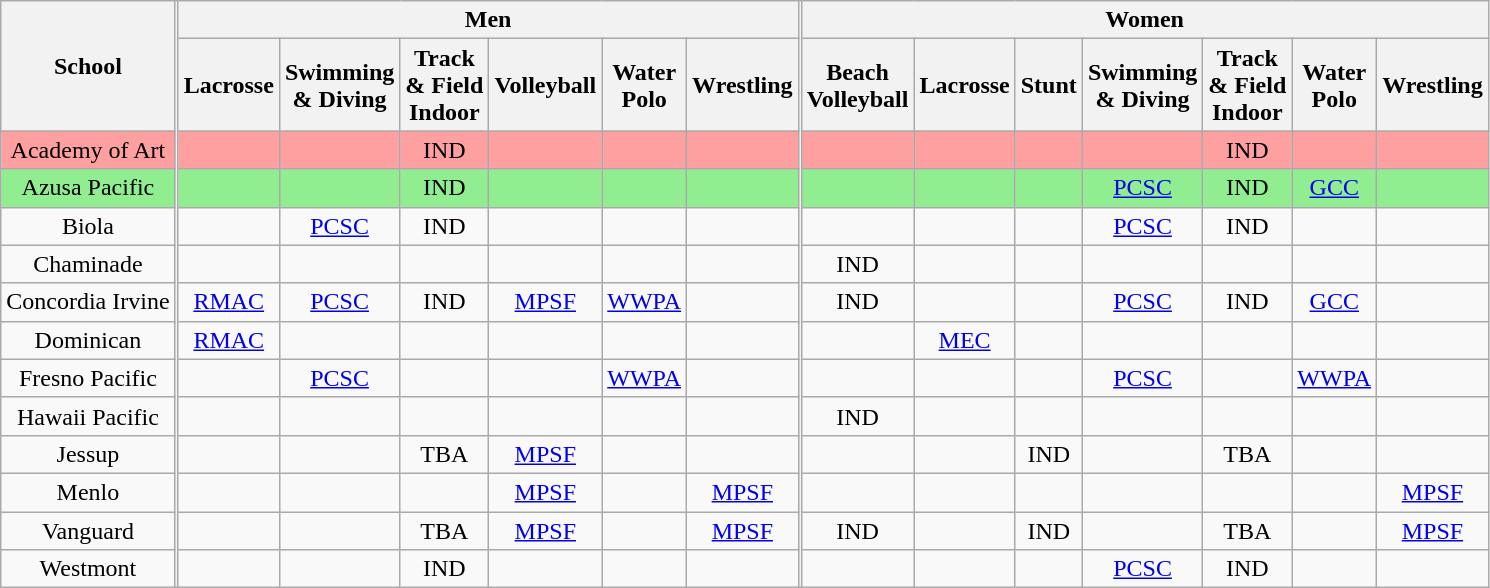<table class="wikitable" style="text-align:center">
<tr>
<th rowspan=2>School</th>
<th rowspan=14 width=1 style="padding:0"></th>
<th colspan=6>Men</th>
<th rowspan=14 width=1 style="padding:0"></th>
<th colspan=7>Women</th>
</tr>
<tr>
<th>Lacrosse</th>
<th>Swimming<br>& Diving</th>
<th>Track<br>& Field<br>Indoor</th>
<th>Volleyball </th>
<th>Water<br>Polo </th>
<th>Wrestling</th>
<th>Beach<br>Volleyball </th>
<th>Lacrosse</th>
<th>Stunt</th>
<th>Swimming<br>& Diving</th>
<th>Track<br>& Field<br>Indoor</th>
<th>Water<br>Polo</th>
<th>Wrestling </th>
</tr>
<tr bgcolor=#ffa0a0>
<td>Academy of Art</td>
<td></td>
<td></td>
<td>IND</td>
<td></td>
<td></td>
<td></td>
<td></td>
<td></td>
<td></td>
<td></td>
<td>IND</td>
<td></td>
<td></td>
</tr>
<tr bgcolor=#90ee90>
<td>Azusa Pacific</td>
<td></td>
<td></td>
<td>IND</td>
<td></td>
<td></td>
<td></td>
<td></td>
<td></td>
<td></td>
<td><a href='#'>PCSC</a></td>
<td>IND</td>
<td><a href='#'>GCC</a></td>
<td></td>
</tr>
<tr>
<td>Biola</td>
<td></td>
<td><a href='#'>PCSC</a></td>
<td>IND</td>
<td></td>
<td></td>
<td></td>
<td></td>
<td></td>
<td></td>
<td><a href='#'>PCSC</a></td>
<td>IND</td>
<td></td>
<td></td>
</tr>
<tr>
<td>Chaminade</td>
<td></td>
<td></td>
<td></td>
<td></td>
<td></td>
<td></td>
<td>IND</td>
<td></td>
<td></td>
<td></td>
<td></td>
<td></td>
<td></td>
</tr>
<tr>
<td>Concordia Irvine</td>
<td><a href='#'>RMAC</a></td>
<td><a href='#'>PCSC</a></td>
<td>IND</td>
<td><a href='#'>MPSF</a></td>
<td><a href='#'>WWPA</a></td>
<td></td>
<td>IND</td>
<td></td>
<td></td>
<td><a href='#'>PCSC</a></td>
<td>IND</td>
<td><a href='#'>GCC</a></td>
<td></td>
</tr>
<tr>
<td>Dominican</td>
<td><a href='#'>RMAC</a></td>
<td></td>
<td></td>
<td></td>
<td></td>
<td></td>
<td></td>
<td><a href='#'>MEC</a></td>
<td></td>
<td></td>
<td></td>
<td></td>
<td></td>
</tr>
<tr>
<td>Fresno Pacific</td>
<td></td>
<td><a href='#'>PCSC</a></td>
<td></td>
<td></td>
<td><a href='#'>WWPA</a></td>
<td></td>
<td></td>
<td></td>
<td></td>
<td><a href='#'>PCSC</a></td>
<td></td>
<td><a href='#'>WWPA</a></td>
<td></td>
</tr>
<tr>
<td>Hawaii Pacific</td>
<td></td>
<td></td>
<td></td>
<td></td>
<td></td>
<td></td>
<td>IND</td>
<td></td>
<td></td>
<td></td>
<td></td>
<td></td>
<td></td>
</tr>
<tr>
<td>Jessup</td>
<td></td>
<td></td>
<td>TBA</td>
<td><a href='#'>MPSF</a></td>
<td></td>
<td></td>
<td></td>
<td></td>
<td>IND</td>
<td></td>
<td>TBA</td>
<td></td>
<td></td>
</tr>
<tr>
<td>Menlo</td>
<td></td>
<td></td>
<td></td>
<td><a href='#'>MPSF</a></td>
<td></td>
<td><a href='#'>MPSF</a></td>
<td></td>
<td></td>
<td></td>
<td></td>
<td></td>
<td></td>
<td><a href='#'>MPSF</a></td>
</tr>
<tr>
<td>Vanguard</td>
<td></td>
<td></td>
<td>TBA</td>
<td><a href='#'>MPSF</a></td>
<td></td>
<td><a href='#'>MPSF</a></td>
<td>IND</td>
<td></td>
<td>IND</td>
<td></td>
<td>TBA</td>
<td></td>
<td><a href='#'>MPSF</a></td>
</tr>
<tr>
<td>Westmont</td>
<td></td>
<td></td>
<td>IND</td>
<td></td>
<td></td>
<td></td>
<td></td>
<td></td>
<td></td>
<td><a href='#'>PCSC</a></td>
<td>IND</td>
<td></td>
<td></td>
</tr>
</table>
